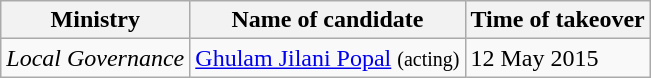<table class="wikitable sortable">
<tr>
<th><strong>Ministry</strong></th>
<th><strong>Name of candidate</strong></th>
<th><strong>Time of takeover</strong></th>
</tr>
<tr>
<td><em>Local Governance</em></td>
<td><a href='#'>Ghulam Jilani Popal</a> <small>(acting)</small></td>
<td>12 May 2015</td>
</tr>
</table>
